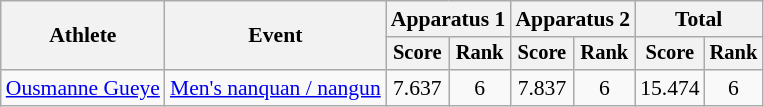<table class=wikitable style=font-size:90%;text-align:center>
<tr>
<th rowspan=2>Athlete</th>
<th rowspan=2>Event</th>
<th colspan=2>Apparatus 1</th>
<th colspan=2>Apparatus 2</th>
<th colspan=2>Total</th>
</tr>
<tr style=font-size:95%>
<th>Score</th>
<th>Rank</th>
<th>Score</th>
<th>Rank</th>
<th>Score</th>
<th>Rank</th>
</tr>
<tr>
<td align=left><a href='#'>Ousmanne Gueye</a></td>
<td align=left><a href='#'>Men's nanquan / nangun</a></td>
<td>7.637</td>
<td>6</td>
<td>7.837</td>
<td>6</td>
<td>15.474</td>
<td>6</td>
</tr>
</table>
